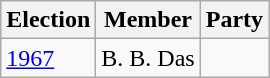<table class="wikitable sortable">
<tr>
<th>Election</th>
<th>Member</th>
<th colspan=2>Party</th>
</tr>
<tr>
<td><a href='#'>1967</a></td>
<td>B. B. Das</td>
<td></td>
</tr>
</table>
